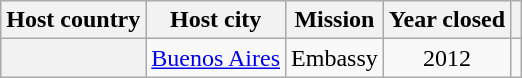<table class="wikitable plainrowheaders" style="text-align:center;">
<tr>
<th scope="col">Host country</th>
<th scope="col">Host city</th>
<th scope="col">Mission</th>
<th scope="col">Year closed</th>
<th scope="col"></th>
</tr>
<tr>
<th scope="row"></th>
<td><a href='#'>Buenos Aires</a></td>
<td>Embassy</td>
<td>2012</td>
<td></td>
</tr>
</table>
